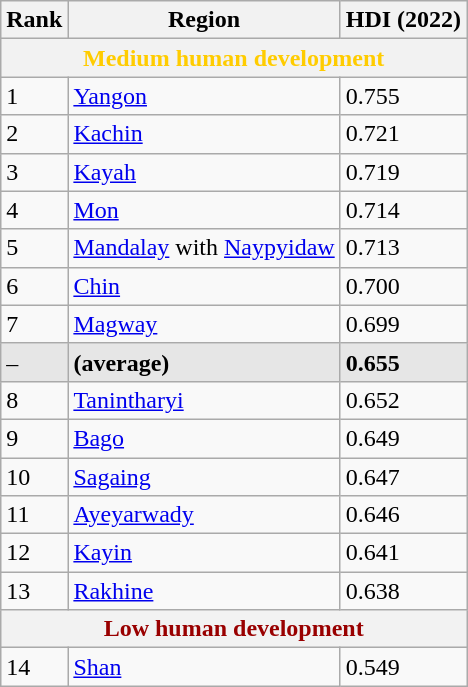<table class="wikitable">
<tr>
<th>Rank</th>
<th>Region</th>
<th>HDI (2022)</th>
</tr>
<tr>
<th colspan="3" style="color:#fc0;">Medium human development</th>
</tr>
<tr>
<td>1</td>
<td><a href='#'>Yangon</a></td>
<td>0.755</td>
</tr>
<tr>
<td>2</td>
<td><a href='#'>Kachin</a></td>
<td>0.721</td>
</tr>
<tr>
<td>3</td>
<td><a href='#'>Kayah</a></td>
<td>0.719</td>
</tr>
<tr>
<td>4</td>
<td><a href='#'>Mon</a></td>
<td>0.714</td>
</tr>
<tr>
<td>5</td>
<td><a href='#'>Mandalay</a> with <a href='#'>Naypyidaw</a></td>
<td>0.713</td>
</tr>
<tr>
<td>6</td>
<td><a href='#'>Chin</a></td>
<td>0.700</td>
</tr>
<tr>
<td>7</td>
<td><a href='#'>Magway</a></td>
<td>0.699</td>
</tr>
<tr style="background:#e6e6e6">
<td>–</td>
<td><strong> (average)</strong></td>
<td><strong>0.655</strong></td>
</tr>
<tr>
<td>8</td>
<td><a href='#'>Tanintharyi</a></td>
<td>0.652</td>
</tr>
<tr>
<td>9</td>
<td><a href='#'>Bago</a></td>
<td>0.649</td>
</tr>
<tr>
<td>10</td>
<td><a href='#'>Sagaing</a></td>
<td>0.647</td>
</tr>
<tr>
<td>11</td>
<td><a href='#'>Ayeyarwady</a></td>
<td>0.646</td>
</tr>
<tr>
<td>12</td>
<td><a href='#'>Kayin</a></td>
<td>0.641</td>
</tr>
<tr>
<td>13</td>
<td><a href='#'>Rakhine</a></td>
<td>0.638</td>
</tr>
<tr>
<th colspan="3" style="color:#900;">Low human development</th>
</tr>
<tr>
<td>14</td>
<td><a href='#'>Shan</a></td>
<td>0.549</td>
</tr>
</table>
